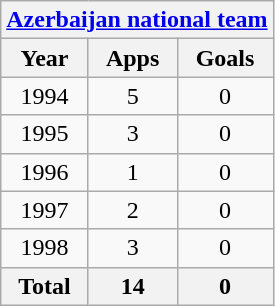<table class="wikitable" style="text-align:center">
<tr>
<th colspan=3><a href='#'>Azerbaijan national team</a></th>
</tr>
<tr>
<th>Year</th>
<th>Apps</th>
<th>Goals</th>
</tr>
<tr>
<td>1994</td>
<td>5</td>
<td>0</td>
</tr>
<tr>
<td>1995</td>
<td>3</td>
<td>0</td>
</tr>
<tr>
<td>1996</td>
<td>1</td>
<td>0</td>
</tr>
<tr>
<td>1997</td>
<td>2</td>
<td>0</td>
</tr>
<tr>
<td>1998</td>
<td>3</td>
<td>0</td>
</tr>
<tr>
<th>Total</th>
<th>14</th>
<th>0</th>
</tr>
</table>
